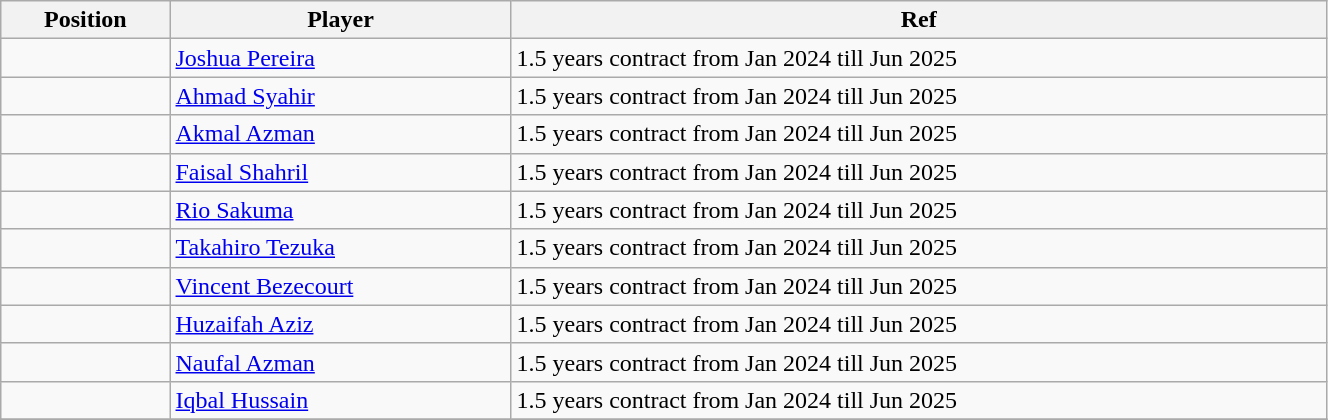<table class="wikitable sortable" style="width:70%; text-align:center; font-size:100%; text-align:left;">
<tr>
<th>Position</th>
<th>Player</th>
<th>Ref</th>
</tr>
<tr>
<td></td>
<td> <a href='#'>Joshua Pereira</a></td>
<td>1.5 years contract from Jan 2024 till Jun 2025 </td>
</tr>
<tr>
<td></td>
<td> <a href='#'>Ahmad Syahir</a></td>
<td>1.5 years contract from Jan 2024 till Jun 2025</td>
</tr>
<tr>
<td></td>
<td> <a href='#'>Akmal Azman</a></td>
<td>1.5 years contract from Jan 2024 till Jun 2025</td>
</tr>
<tr>
<td></td>
<td> <a href='#'>Faisal Shahril</a></td>
<td>1.5 years contract from Jan 2024 till Jun 2025</td>
</tr>
<tr>
<td></td>
<td> <a href='#'>Rio Sakuma</a></td>
<td>1.5 years contract from Jan 2024 till Jun 2025 </td>
</tr>
<tr>
<td></td>
<td> <a href='#'>Takahiro Tezuka</a></td>
<td>1.5 years contract from Jan 2024 till Jun 2025 </td>
</tr>
<tr>
<td></td>
<td> <a href='#'>Vincent Bezecourt</a></td>
<td>1.5 years contract from Jan 2024 till Jun 2025 </td>
</tr>
<tr>
<td></td>
<td> <a href='#'>Huzaifah Aziz</a></td>
<td>1.5 years contract from Jan 2024 till Jun 2025 </td>
</tr>
<tr>
<td></td>
<td> <a href='#'>Naufal Azman</a></td>
<td>1.5 years contract from Jan 2024 till Jun 2025</td>
</tr>
<tr>
<td></td>
<td> <a href='#'>Iqbal Hussain</a></td>
<td>1.5 years contract from Jan 2024 till Jun 2025 </td>
</tr>
<tr>
</tr>
</table>
